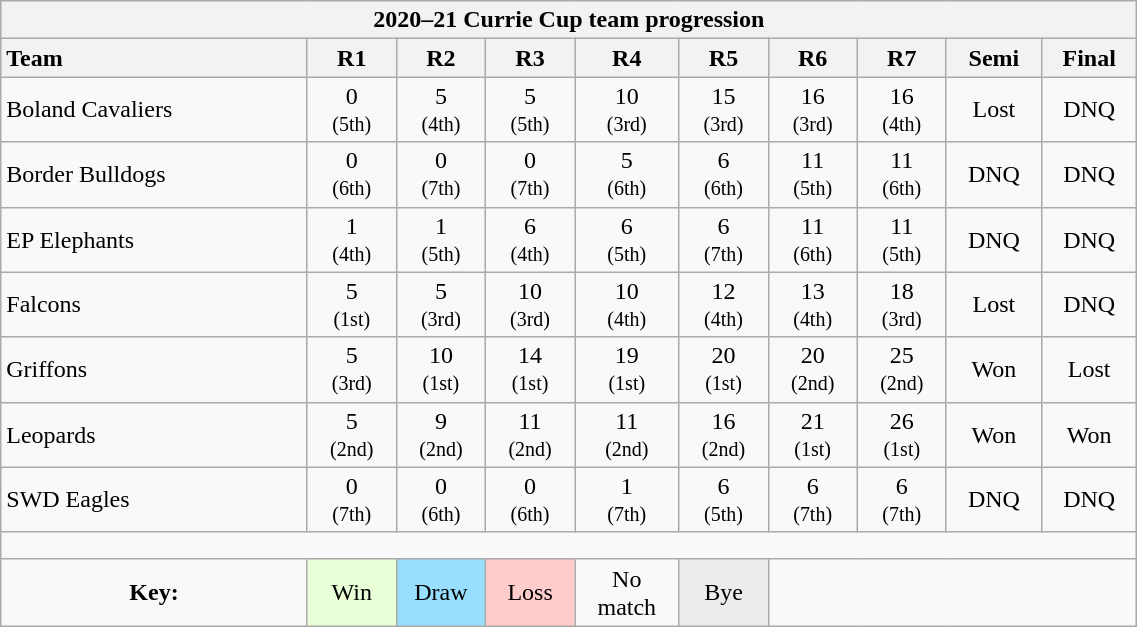<table class="wikitable" style="text-align:center; min-width:60%;">
<tr>
<th colspan="100%" cellpadding="0" cellspacing="0">2020–21 Currie Cup team progression</th>
</tr>
<tr>
<th style="text-align:left; width:8em;">Team</th>
<th style="width:2em;">R1</th>
<th style="width:2em;">R2</th>
<th style="width:2em;">R3</th>
<th style="width:2em;">R4</th>
<th style="width:2em;">R5</th>
<th style="width:2em;">R6</th>
<th style="width:2em;">R7</th>
<th style="padding:1px;width:2em;">Semi</th>
<th style="padding:1px;width:2em;">Final</th>
</tr>
<tr>
<td style="text-align:left;">Boland Cavaliers</td>
<td>0 <br> <small>(5th)</small></td>
<td>5 <br> <small>(4th)</small></td>
<td>5 <br> <small>(5th)</small></td>
<td>10 <br> <small>(3rd)</small></td>
<td>15 <br> <small>(3rd)</small></td>
<td>16 <br> <small>(3rd)</small></td>
<td>16 <br> <small>(4th)</small></td>
<td>Lost</td>
<td>DNQ</td>
</tr>
<tr>
<td style="text-align:left;">Border Bulldogs</td>
<td>0 <br> <small>(6th)</small></td>
<td>0 <br> <small>(7th)</small></td>
<td>0 <br> <small>(7th)</small></td>
<td>5 <br> <small>(6th)</small></td>
<td>6 <br> <small>(6th)</small></td>
<td>11 <br> <small>(5th)</small></td>
<td>11 <br> <small>(6th)</small></td>
<td>DNQ</td>
<td>DNQ</td>
</tr>
<tr>
<td style="text-align:left;">EP Elephants</td>
<td>1 <br> <small>(4th)</small></td>
<td>1 <br> <small>(5th)</small></td>
<td>6 <br> <small>(4th)</small></td>
<td>6 <br> <small>(5th)</small></td>
<td>6 <br> <small>(7th)</small></td>
<td>11 <br> <small>(6th)</small></td>
<td>11 <br> <small>(5th)</small></td>
<td>DNQ</td>
<td>DNQ</td>
</tr>
<tr>
<td style="text-align:left;">Falcons</td>
<td>5 <br> <small>(1st)</small></td>
<td>5 <br> <small>(3rd)</small></td>
<td>10 <br> <small>(3rd)</small></td>
<td>10 <br> <small>(4th)</small></td>
<td>12 <br> <small>(4th)</small></td>
<td>13 <br> <small>(4th)</small></td>
<td>18 <br> <small>(3rd)</small></td>
<td>Lost</td>
<td>DNQ</td>
</tr>
<tr>
<td style="text-align:left;">Griffons</td>
<td>5 <br> <small>(3rd)</small></td>
<td>10 <br> <small>(1st)</small></td>
<td>14 <br> <small>(1st)</small></td>
<td>19 <br> <small>(1st)</small></td>
<td>20 <br> <small>(1st)</small></td>
<td>20 <br> <small>(2nd)</small></td>
<td>25 <br> <small>(2nd)</small></td>
<td>Won</td>
<td>Lost</td>
</tr>
<tr>
<td style="text-align:left;">Leopards</td>
<td>5 <br> <small>(2nd)</small></td>
<td>9 <br> <small>(2nd)</small></td>
<td>11 <br> <small>(2nd)</small></td>
<td>11 <br> <small>(2nd)</small></td>
<td>16 <br> <small>(2nd)</small></td>
<td>21 <br> <small>(1st)</small></td>
<td>26 <br> <small>(1st)</small></td>
<td>Won</td>
<td>Won</td>
</tr>
<tr>
<td style="text-align:left;">SWD Eagles</td>
<td>0 <br> <small>(7th)</small></td>
<td>0 <br> <small>(6th)</small></td>
<td>0 <br> <small>(6th)</small></td>
<td>1 <br> <small>(7th)</small></td>
<td>6 <br> <small>(5th)</small></td>
<td>6 <br> <small>(7th)</small></td>
<td>6 <br> <small>(7th)</small></td>
<td>DNQ</td>
<td>DNQ</td>
</tr>
<tr>
<td colspan="100%" style="text-align:center; height: 10px;"></td>
</tr>
<tr>
<td><strong>Key:</strong></td>
<td style="background:#E8FFD8;">Win</td>
<td style="background:#97DEFF;padding:0;">Draw</td>
<td style="background:#FFCCCC;padding:0;">Loss</td>
<td style="line-height:1.2;padding:3px;">No match</td>
<td style="background:#ECECEC;">Bye</td>
</tr>
</table>
